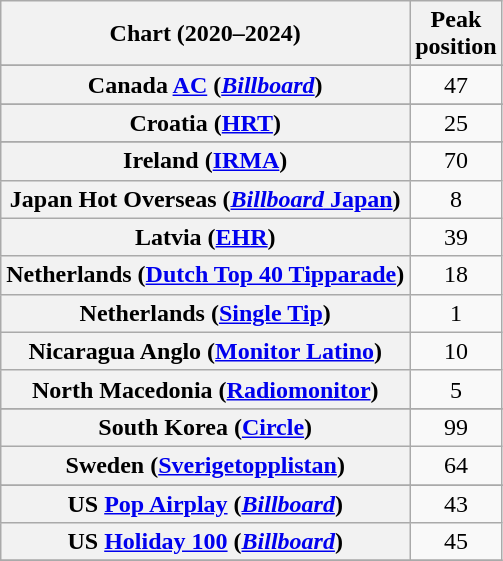<table class="wikitable sortable plainrowheaders" style="text-align:center">
<tr>
<th scope="col">Chart (2020–2024)</th>
<th scope="col">Peak<br>position</th>
</tr>
<tr>
</tr>
<tr>
<th scope="row">Canada <a href='#'>AC</a> (<em><a href='#'>Billboard</a></em>)</th>
<td>47</td>
</tr>
<tr>
</tr>
<tr>
</tr>
<tr>
<th scope="row">Croatia (<a href='#'>HRT</a>)</th>
<td>25</td>
</tr>
<tr>
</tr>
<tr>
</tr>
<tr>
</tr>
<tr>
<th scope="row">Ireland (<a href='#'>IRMA</a>)</th>
<td>70</td>
</tr>
<tr>
<th scope="row">Japan Hot Overseas (<a href='#'><em>Billboard</em> Japan</a>)</th>
<td>8</td>
</tr>
<tr>
<th scope="row">Latvia (<a href='#'>EHR</a>)</th>
<td>39</td>
</tr>
<tr>
<th scope="row">Netherlands (<a href='#'>Dutch Top 40 Tipparade</a>)</th>
<td>18</td>
</tr>
<tr>
<th scope="row">Netherlands (<a href='#'>Single Tip</a>)</th>
<td>1</td>
</tr>
<tr>
<th scope="row">Nicaragua Anglo (<a href='#'>Monitor Latino</a>)</th>
<td>10</td>
</tr>
<tr>
<th scope="row">North Macedonia (<a href='#'>Radiomonitor</a>)</th>
<td>5</td>
</tr>
<tr>
</tr>
<tr>
<th scope="row">South Korea (<a href='#'>Circle</a>)</th>
<td>99</td>
</tr>
<tr>
<th scope="row">Sweden (<a href='#'>Sverigetopplistan</a>)</th>
<td>64</td>
</tr>
<tr>
</tr>
<tr>
</tr>
<tr>
</tr>
<tr>
</tr>
<tr>
<th scope="row">US <a href='#'>Pop Airplay</a> (<em><a href='#'>Billboard</a></em>)</th>
<td align="center">43</td>
</tr>
<tr>
<th scope="row">US <a href='#'>Holiday 100</a> (<em><a href='#'>Billboard</a></em>)</th>
<td>45</td>
</tr>
<tr>
</tr>
</table>
